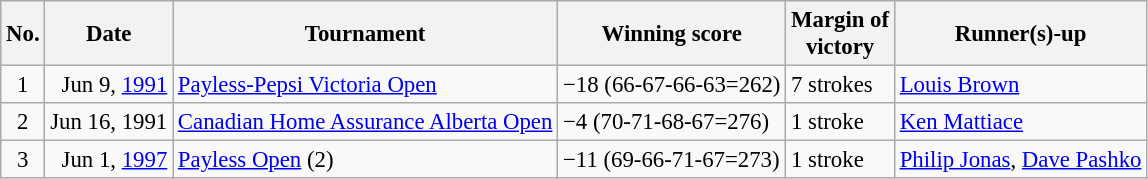<table class="wikitable" style="font-size:95%;">
<tr>
<th>No.</th>
<th>Date</th>
<th>Tournament</th>
<th>Winning score</th>
<th>Margin of<br>victory</th>
<th>Runner(s)-up</th>
</tr>
<tr>
<td align=center>1</td>
<td align=right>Jun 9, <a href='#'>1991</a></td>
<td><a href='#'>Payless-Pepsi Victoria Open</a></td>
<td>−18 (66-67-66-63=262)</td>
<td>7 strokes</td>
<td> <a href='#'>Louis Brown</a></td>
</tr>
<tr>
<td align=center>2</td>
<td align=right>Jun 16, 1991</td>
<td><a href='#'>Canadian Home Assurance Alberta Open</a></td>
<td>−4 (70-71-68-67=276)</td>
<td>1 stroke</td>
<td> <a href='#'>Ken Mattiace</a></td>
</tr>
<tr>
<td align=center>3</td>
<td align=right>Jun 1, <a href='#'>1997</a></td>
<td><a href='#'>Payless Open</a> (2)</td>
<td>−11 (69-66-71-67=273)</td>
<td>1 stroke</td>
<td> <a href='#'>Philip Jonas</a>,  <a href='#'>Dave Pashko</a></td>
</tr>
</table>
